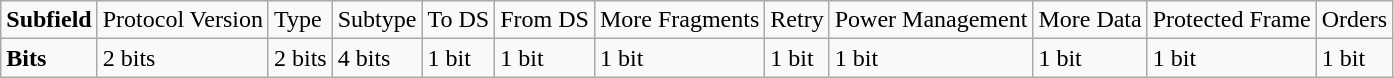<table class="wikitable">
<tr>
<td><strong>Subfield</strong></td>
<td>Protocol Version</td>
<td>Type</td>
<td>Subtype</td>
<td>To DS</td>
<td>From DS</td>
<td>More Fragments</td>
<td>Retry</td>
<td>Power Management</td>
<td>More Data</td>
<td>Protected Frame</td>
<td>Orders</td>
</tr>
<tr>
<td><strong>Bits</strong></td>
<td>2 bits</td>
<td>2 bits</td>
<td>4 bits</td>
<td>1 bit</td>
<td>1 bit</td>
<td>1 bit</td>
<td>1 bit</td>
<td>1 bit</td>
<td>1 bit</td>
<td>1 bit</td>
<td>1 bit</td>
</tr>
</table>
